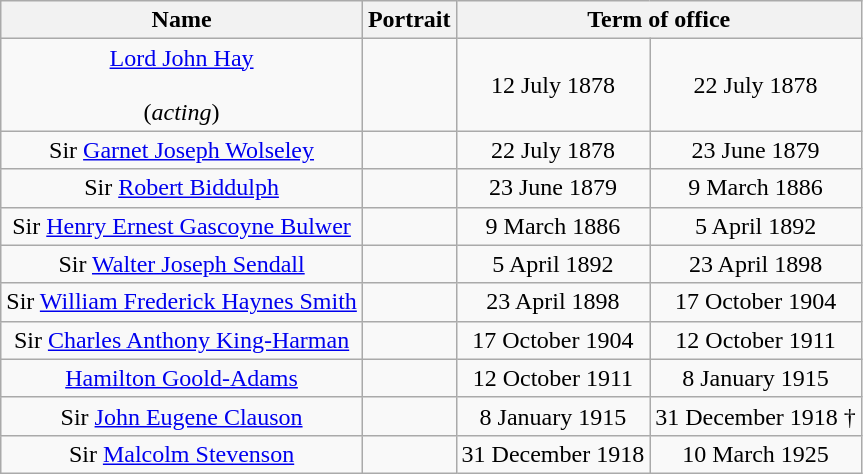<table class="wikitable" style="text-align:center;">
<tr>
<th>Name<br></th>
<th>Portrait</th>
<th colspan=2>Term of office</th>
</tr>
<tr>
<td><a href='#'>Lord John Hay</a><br><br>(<em>acting</em>)</td>
<td></td>
<td>12 July 1878</td>
<td>22 July 1878</td>
</tr>
<tr>
<td>Sir <a href='#'>Garnet Joseph Wolseley</a><br></td>
<td></td>
<td>22 July 1878</td>
<td>23 June 1879</td>
</tr>
<tr>
<td>Sir <a href='#'>Robert Biddulph</a><br></td>
<td></td>
<td>23 June 1879</td>
<td>9 March 1886</td>
</tr>
<tr>
<td>Sir <a href='#'>Henry Ernest Gascoyne Bulwer</a><br></td>
<td></td>
<td>9 March 1886</td>
<td>5 April 1892</td>
</tr>
<tr>
<td>Sir <a href='#'>Walter Joseph Sendall</a><br></td>
<td></td>
<td>5 April 1892</td>
<td>23 April 1898</td>
</tr>
<tr>
<td>Sir <a href='#'>William Frederick Haynes Smith</a><br></td>
<td></td>
<td>23 April 1898</td>
<td>17 October 1904</td>
</tr>
<tr>
<td>Sir <a href='#'>Charles Anthony King-Harman</a><br></td>
<td></td>
<td>17 October 1904</td>
<td>12 October 1911</td>
</tr>
<tr>
<td><a href='#'>Hamilton Goold-Adams</a><br></td>
<td></td>
<td>12 October 1911</td>
<td>8 January 1915</td>
</tr>
<tr>
<td>Sir <a href='#'>John Eugene Clauson</a><br></td>
<td></td>
<td>8 January 1915</td>
<td>31 December 1918 †</td>
</tr>
<tr>
<td>Sir <a href='#'>Malcolm Stevenson</a><br></td>
<td></td>
<td>31 December 1918<br></td>
<td>10 March 1925</td>
</tr>
</table>
